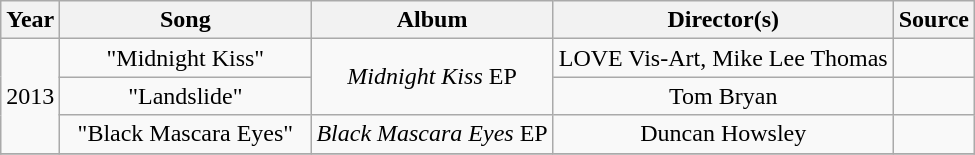<table class="wikitable plainrowheaders" style="text-align:center;" border="1">
<tr>
<th scope="col">Year</th>
<th scope="col" width="160">Song</th>
<th scope="col">Album</th>
<th scope="col">Director(s)</th>
<th scope="col">Source</th>
</tr>
<tr>
<td rowspan="3">2013</td>
<td>"Midnight Kiss"</td>
<td rowspan="2"><em>Midnight Kiss</em> EP</td>
<td>LOVE Vis-Art, Mike Lee Thomas</td>
<td></td>
</tr>
<tr>
<td>"Landslide"</td>
<td>Tom Bryan</td>
<td></td>
</tr>
<tr>
<td>"Black Mascara Eyes"</td>
<td><em>Black Mascara Eyes</em> EP</td>
<td>Duncan Howsley</td>
<td></td>
</tr>
<tr>
</tr>
</table>
